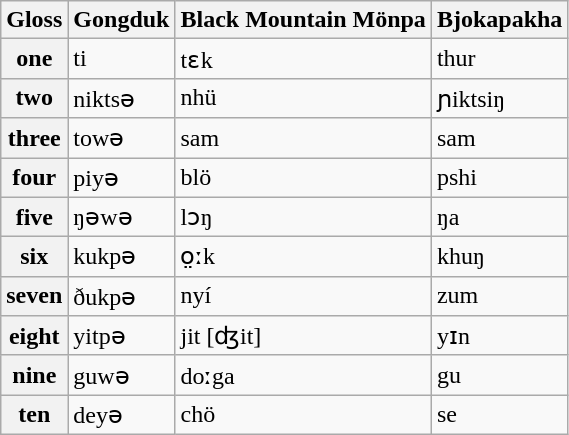<table class="wikitable sortable">
<tr>
<th>Gloss</th>
<th>Gongduk</th>
<th>Black Mountain Mönpa</th>
<th>Bjokapakha</th>
</tr>
<tr>
<th>one</th>
<td>ti</td>
<td>tɛk</td>
<td>thur</td>
</tr>
<tr>
<th>two</th>
<td>niktsə</td>
<td>nhü</td>
<td>ɲiktsiŋ</td>
</tr>
<tr>
<th>three</th>
<td>towə</td>
<td>sam</td>
<td>sam</td>
</tr>
<tr>
<th>four</th>
<td>piyə</td>
<td>blö</td>
<td>pshi</td>
</tr>
<tr>
<th>five</th>
<td>ŋəwə</td>
<td>lɔŋ</td>
<td>ŋa</td>
</tr>
<tr>
<th>six</th>
<td>kukpə</td>
<td>o̤ːk</td>
<td>khuŋ</td>
</tr>
<tr>
<th>seven</th>
<td>ðukpə</td>
<td>nyí</td>
<td>zum</td>
</tr>
<tr>
<th>eight</th>
<td>yitpə</td>
<td>jit [ʤit]</td>
<td>yɪn</td>
</tr>
<tr>
<th>nine</th>
<td>guwə</td>
<td>doːga</td>
<td>gu</td>
</tr>
<tr>
<th>ten</th>
<td>deyə</td>
<td>chö</td>
<td>se</td>
</tr>
</table>
